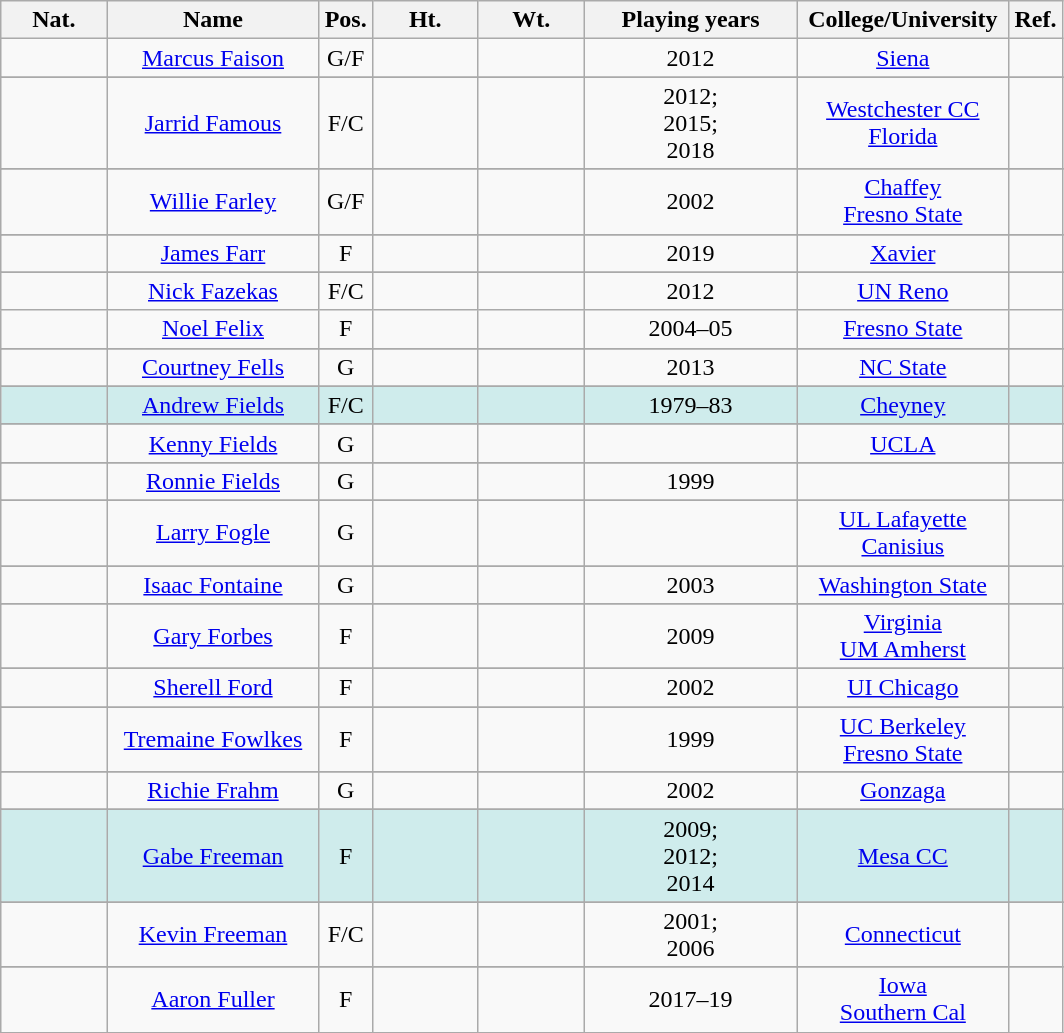<table class="wikitable" style="text-align:center;">
<tr>
<th scope="col" width="10%">Nat.</th>
<th scope="col" width="20%">Name</th>
<th scope="col" width="5%">Pos.</th>
<th scope="col" width="10%">Ht.</th>
<th scope="col" width="10%">Wt.</th>
<th scope="col" width="20%">Playing years</th>
<th scope="col" width="20%">College/University</th>
<th scope="col" width="5%">Ref.</th>
</tr>
<tr>
<td> </td>
<td><a href='#'>Marcus Faison</a></td>
<td>G/F</td>
<td></td>
<td></td>
<td>2012</td>
<td><a href='#'>Siena</a></td>
<td></td>
</tr>
<tr>
</tr>
<tr>
<td> </td>
<td><a href='#'>Jarrid Famous</a></td>
<td>F/C</td>
<td></td>
<td></td>
<td>2012;<br>2015;<br>2018</td>
<td><a href='#'>Westchester CC</a><br><a href='#'>Florida</a></td>
<td></td>
</tr>
<tr>
</tr>
<tr>
<td></td>
<td><a href='#'>Willie Farley</a></td>
<td>G/F</td>
<td></td>
<td></td>
<td>2002</td>
<td><a href='#'>Chaffey</a><br><a href='#'>Fresno State</a></td>
<td></td>
</tr>
<tr>
</tr>
<tr>
<td></td>
<td><a href='#'>James Farr</a></td>
<td>F</td>
<td></td>
<td></td>
<td>2019</td>
<td><a href='#'>Xavier</a></td>
<td></td>
</tr>
<tr>
</tr>
<tr>
<td> </td>
<td><a href='#'>Nick Fazekas</a></td>
<td>F/C</td>
<td></td>
<td></td>
<td>2012</td>
<td><a href='#'>UN Reno</a></td>
<td></td>
</tr>
<tr>
<td> </td>
<td><a href='#'>Noel Felix</a></td>
<td>F</td>
<td></td>
<td></td>
<td>2004–05</td>
<td><a href='#'>Fresno State</a></td>
<td></td>
</tr>
<tr>
</tr>
<tr>
<td></td>
<td><a href='#'>Courtney Fells</a></td>
<td>G</td>
<td></td>
<td></td>
<td>2013</td>
<td><a href='#'>NC State</a></td>
<td></td>
</tr>
<tr>
</tr>
<tr align="center" bgcolor="#CFECEC" width="20">
<td></td>
<td><a href='#'>Andrew Fields</a></td>
<td>F/C</td>
<td></td>
<td></td>
<td>1979–83</td>
<td><a href='#'>Cheyney</a></td>
<td></td>
</tr>
<tr>
</tr>
<tr>
<td></td>
<td><a href='#'>Kenny Fields</a></td>
<td>G</td>
<td></td>
<td></td>
<td></td>
<td><a href='#'>UCLA</a></td>
<td></td>
</tr>
<tr>
</tr>
<tr>
<td></td>
<td><a href='#'>Ronnie Fields</a></td>
<td>G</td>
<td></td>
<td></td>
<td>1999</td>
<td></td>
<td></td>
</tr>
<tr>
</tr>
<tr>
<td></td>
<td><a href='#'>Larry Fogle</a></td>
<td>G</td>
<td></td>
<td></td>
<td></td>
<td><a href='#'>UL Lafayette</a><br><a href='#'>Canisius</a></td>
<td></td>
</tr>
<tr>
</tr>
<tr>
<td></td>
<td><a href='#'>Isaac Fontaine</a></td>
<td>G</td>
<td></td>
<td></td>
<td>2003</td>
<td><a href='#'>Washington State</a></td>
<td></td>
</tr>
<tr>
</tr>
<tr>
<td></td>
<td><a href='#'>Gary Forbes</a></td>
<td>F</td>
<td></td>
<td></td>
<td>2009</td>
<td><a href='#'>Virginia</a><br><a href='#'>UM Amherst</a></td>
<td></td>
</tr>
<tr>
</tr>
<tr>
<td></td>
<td><a href='#'>Sherell Ford</a></td>
<td>F</td>
<td></td>
<td></td>
<td>2002</td>
<td><a href='#'>UI Chicago</a></td>
<td></td>
</tr>
<tr>
</tr>
<tr>
<td></td>
<td><a href='#'>Tremaine Fowlkes</a></td>
<td>F</td>
<td></td>
<td></td>
<td>1999</td>
<td><a href='#'>UC Berkeley</a><br><a href='#'>Fresno State</a></td>
<td></td>
</tr>
<tr>
</tr>
<tr>
<td></td>
<td><a href='#'>Richie Frahm</a></td>
<td>G</td>
<td></td>
<td></td>
<td>2002</td>
<td><a href='#'>Gonzaga</a></td>
<td></td>
</tr>
<tr>
</tr>
<tr align="center" bgcolor="#CFECEC" width="20">
<td></td>
<td><a href='#'>Gabe Freeman</a></td>
<td>F</td>
<td></td>
<td></td>
<td>2009;<br>2012;<br>2014</td>
<td><a href='#'>Mesa CC</a></td>
<td></td>
</tr>
<tr>
</tr>
<tr>
<td></td>
<td><a href='#'>Kevin Freeman</a></td>
<td>F/C</td>
<td></td>
<td></td>
<td>2001;<br>2006</td>
<td><a href='#'>Connecticut</a></td>
<td></td>
</tr>
<tr>
</tr>
<tr>
<td></td>
<td><a href='#'>Aaron Fuller</a></td>
<td>F</td>
<td></td>
<td></td>
<td>2017–19</td>
<td><a href='#'>Iowa</a><br><a href='#'>Southern Cal</a></td>
<td></td>
</tr>
<tr>
</tr>
</table>
